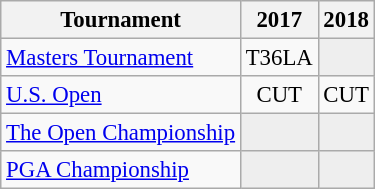<table class="wikitable" style="font-size:95%;text-align:center;">
<tr>
<th>Tournament</th>
<th>2017</th>
<th>2018</th>
</tr>
<tr>
<td align=left><a href='#'>Masters Tournament</a></td>
<td>T36<span>LA</span></td>
<td style="background:#eeeeee;"></td>
</tr>
<tr>
<td align=left><a href='#'>U.S. Open</a></td>
<td>CUT</td>
<td>CUT</td>
</tr>
<tr>
<td align=left><a href='#'>The Open Championship</a></td>
<td style="background:#eeeeee;"></td>
<td style="background:#eeeeee;"></td>
</tr>
<tr>
<td align=left><a href='#'>PGA Championship</a></td>
<td style="background:#eeeeee;"></td>
<td style="background:#eeeeee;"></td>
</tr>
</table>
